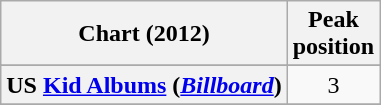<table class="wikitable sortable plainrowheaders" style="text-align:center">
<tr>
<th scope="col">Chart (2012)</th>
<th scope="col">Peak<br>position</th>
</tr>
<tr>
</tr>
<tr>
<th scope="row">US <a href='#'>Kid Albums</a> (<em><a href='#'>Billboard</a></em>)</th>
<td>3</td>
</tr>
<tr>
</tr>
</table>
